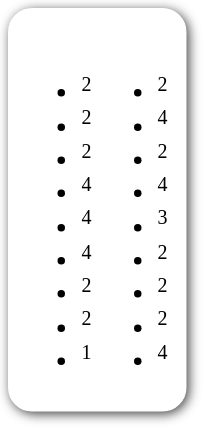<table style="border-radius:1em; box-shadow:0.1em 0.1em 0.5em rgba(0,0,0,0.75); background:white; border:1px solid white; padding:5px;">
<tr style="vertical-align:top;">
<td><br><ul><li><sup>2</sup></li><li><sup>2</sup></li><li><sup>2</sup></li><li><sup>4</sup></li><li><sup>4</sup></li><li><sup>4</sup></li><li><sup>2</sup></li><li><sup>2</sup></li><li><sup>1</sup></li></ul></td>
<td valign="top"><br><ul><li><sup>2</sup></li><li><sup>4</sup></li><li><sup>2</sup></li><li><sup>4</sup></li><li><sup>3</sup></li><li><sup>2</sup></li><li><sup>2</sup></li><li><sup>2</sup></li><li><sup>4</sup></li></ul></td>
<td></td>
</tr>
</table>
